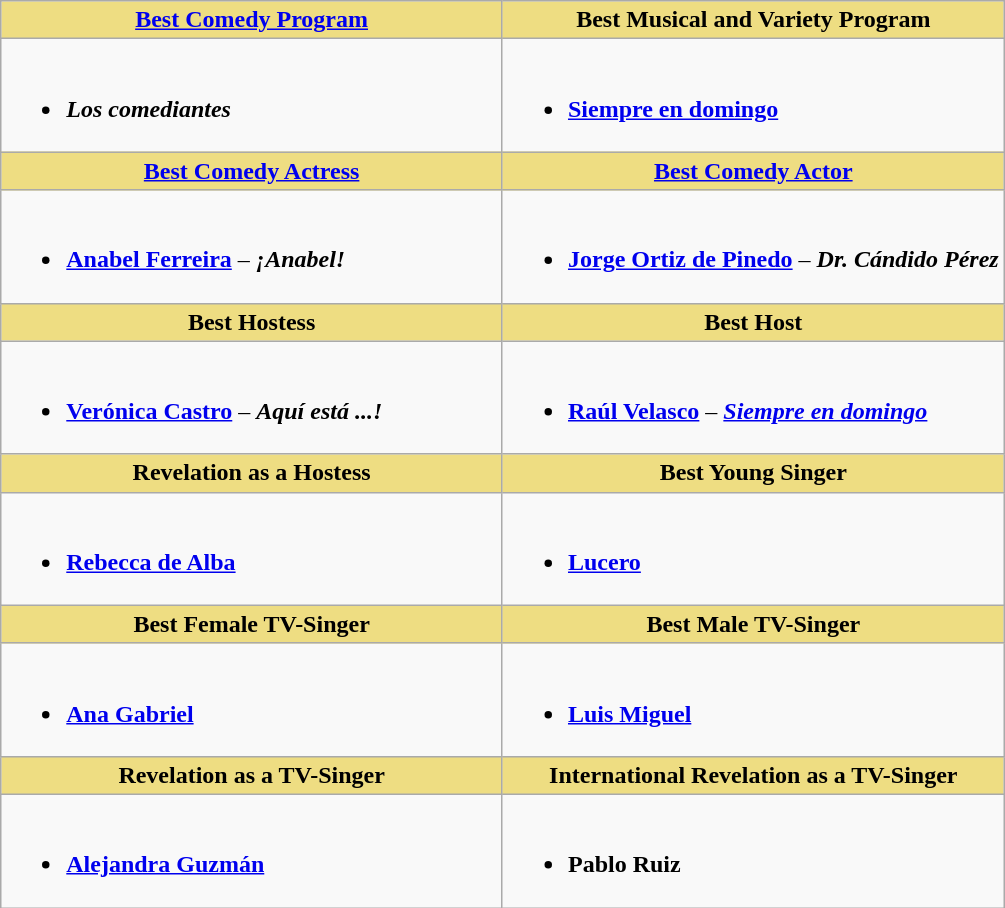<table class="wikitable">
<tr>
<th style="background:#EEDD82; width:50%"><a href='#'>Best Comedy Program</a></th>
<th style="background:#EEDD82; width:50%">Best Musical and Variety Program</th>
</tr>
<tr>
<td valign="top"><br><ul><li><strong><em>Los comediantes</em></strong></li></ul></td>
<td valign="top"><br><ul><li><strong><a href='#'>Siempre en domingo</a></strong></li></ul></td>
</tr>
<tr>
<th style="background:#EEDD82; width:50%"><a href='#'>Best Comedy Actress</a></th>
<th style="background:#EEDD82; width:50%"><a href='#'>Best Comedy Actor</a></th>
</tr>
<tr>
<td valign="top"><br><ul><li><strong><a href='#'>Anabel Ferreira</a></strong> – <strong><em>¡Anabel!</em></strong></li></ul></td>
<td valign="top"><br><ul><li><strong><a href='#'>Jorge Ortiz de Pinedo</a></strong> – <strong><em>Dr. Cándido Pérez</em></strong></li></ul></td>
</tr>
<tr>
<th style="background:#EEDD82; width:50%">Best Hostess</th>
<th style="background:#EEDD82; width:50%">Best Host</th>
</tr>
<tr>
<td valign="top"><br><ul><li><strong><a href='#'>Verónica Castro</a></strong> – <strong><em>Aquí está ...!</em></strong></li></ul></td>
<td valign="top"><br><ul><li><strong><a href='#'>Raúl Velasco</a></strong> – <strong><em><a href='#'>Siempre en domingo</a></em></strong></li></ul></td>
</tr>
<tr>
<th style="background:#EEDD82; width:50%">Revelation as a Hostess</th>
<th style="background:#EEDD82; width:50%">Best Young Singer</th>
</tr>
<tr>
<td valign="top"><br><ul><li><strong><a href='#'>Rebecca de Alba</a></strong></li></ul></td>
<td valign="top"><br><ul><li><strong><a href='#'>Lucero</a></strong></li></ul></td>
</tr>
<tr>
<th style="background:#EEDD82; width:50%">Best Female TV-Singer</th>
<th style="background:#EEDD82; width:50%">Best Male TV-Singer</th>
</tr>
<tr>
<td valign="top"><br><ul><li><strong><a href='#'>Ana Gabriel</a></strong></li></ul></td>
<td valign="top"><br><ul><li><strong><a href='#'>Luis Miguel</a></strong></li></ul></td>
</tr>
<tr>
<th style="background:#EEDD82; width:50%">Revelation as a TV-Singer</th>
<th style="background:#EEDD82; width:50%">International Revelation as a TV-Singer</th>
</tr>
<tr>
<td valign="top"><br><ul><li><strong><a href='#'>Alejandra Guzmán</a></strong></li></ul></td>
<td valign="top"><br><ul><li><strong>Pablo Ruiz</strong></li></ul></td>
</tr>
</table>
